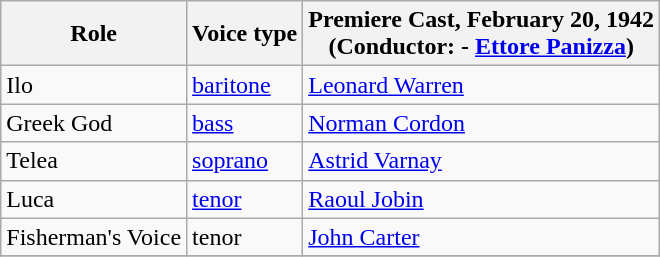<table class="wikitable">
<tr>
<th>Role</th>
<th>Voice type</th>
<th>Premiere Cast, February 20, 1942<br>(Conductor: - <a href='#'>Ettore Panizza</a>)</th>
</tr>
<tr>
<td>Ilo</td>
<td><a href='#'>baritone</a></td>
<td><a href='#'>Leonard Warren</a></td>
</tr>
<tr>
<td>Greek God</td>
<td><a href='#'>bass</a></td>
<td><a href='#'>Norman Cordon</a></td>
</tr>
<tr>
<td>Telea</td>
<td><a href='#'>soprano</a></td>
<td><a href='#'>Astrid Varnay</a></td>
</tr>
<tr>
<td>Luca</td>
<td><a href='#'>tenor</a></td>
<td><a href='#'>Raoul Jobin</a></td>
</tr>
<tr>
<td>Fisherman's Voice</td>
<td>tenor</td>
<td><a href='#'>John Carter</a></td>
</tr>
<tr>
</tr>
</table>
